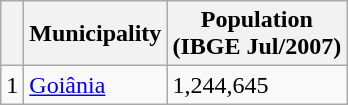<table class="wikitable">
<tr>
<th></th>
<th>Municipality</th>
<th>Population<br>(IBGE Jul/2007)</th>
</tr>
<tr>
<td align="right">1</td>
<td><a href='#'>Goiânia</a></td>
<td>1,244,645</td>
</tr>
</table>
